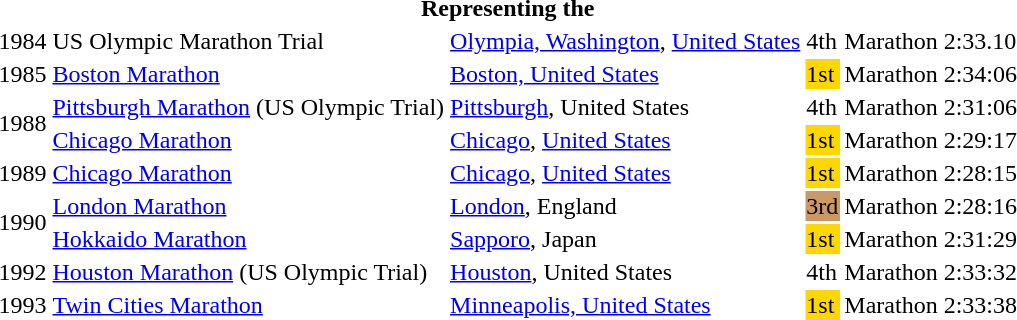<table>
<tr>
<th colspan="6">Representing the </th>
</tr>
<tr>
<td>1984</td>
<td>US Olympic Marathon Trial</td>
<td><a href='#'>Olympia, Washington</a>, <a href='#'>United States</a></td>
<td>4th</td>
<td>Marathon</td>
<td>2:33.10</td>
</tr>
<tr>
<td>1985</td>
<td><a href='#'>Boston Marathon</a></td>
<td><a href='#'>Boston, United States</a></td>
<td bgcolor=gold>1st</td>
<td>Marathon</td>
<td>2:34:06</td>
</tr>
<tr>
<td rowspan=2>1988</td>
<td><a href='#'>Pittsburgh Marathon</a> (US Olympic Trial)</td>
<td><a href='#'>Pittsburgh</a>, United States</td>
<td>4th</td>
<td>Marathon</td>
<td>2:31:06</td>
</tr>
<tr>
<td><a href='#'>Chicago Marathon</a></td>
<td><a href='#'>Chicago</a>, <a href='#'>United States</a></td>
<td bgcolor=gold>1st</td>
<td>Marathon</td>
<td>2:29:17</td>
</tr>
<tr>
<td>1989</td>
<td><a href='#'>Chicago Marathon</a></td>
<td><a href='#'>Chicago</a>, <a href='#'>United States</a></td>
<td bgcolor=gold>1st</td>
<td>Marathon</td>
<td>2:28:15</td>
</tr>
<tr>
<td rowspan=2>1990</td>
<td><a href='#'>London Marathon</a></td>
<td><a href='#'>London</a>, England</td>
<td bgcolor=cc9966>3rd</td>
<td>Marathon</td>
<td>2:28:16</td>
</tr>
<tr>
<td><a href='#'>Hokkaido Marathon</a></td>
<td><a href='#'>Sapporo</a>, Japan</td>
<td bgcolor=gold>1st</td>
<td>Marathon</td>
<td>2:31:29</td>
</tr>
<tr>
<td>1992</td>
<td><a href='#'>Houston Marathon</a> (US Olympic Trial)</td>
<td><a href='#'>Houston</a>, United States</td>
<td>4th</td>
<td>Marathon</td>
<td>2:33:32</td>
</tr>
<tr>
<td>1993</td>
<td><a href='#'>Twin Cities Marathon</a></td>
<td><a href='#'>Minneapolis, United States</a></td>
<td bgcolor=gold>1st</td>
<td>Marathon</td>
<td>2:33:38</td>
</tr>
</table>
